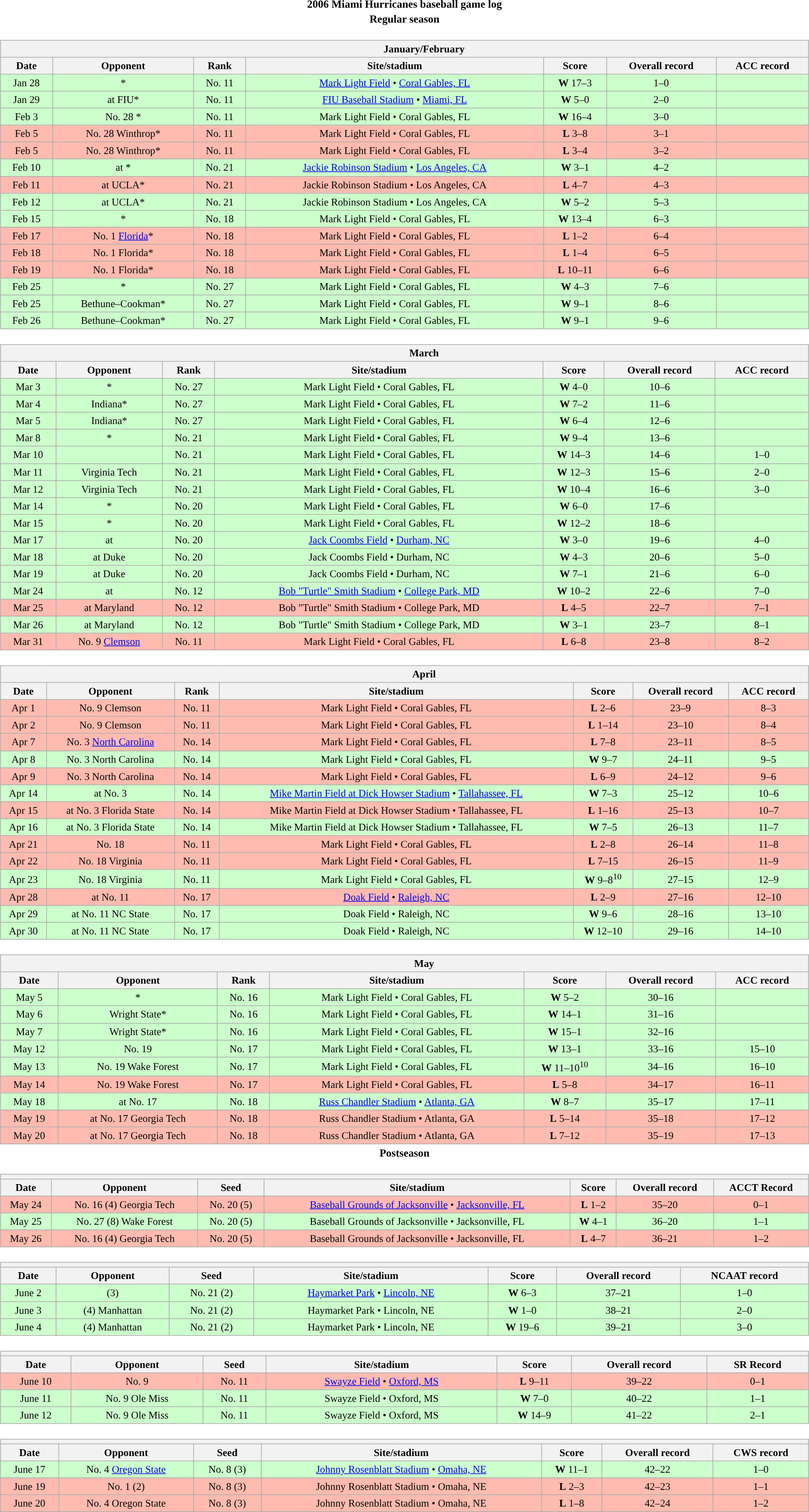<table class="toccolours" width=95% style="margin:1.5em auto; text-align:center;">
<tr>
<th colspan=2>2006 Miami Hurricanes baseball game log</th>
</tr>
<tr>
<th colspan=2>Regular season</th>
</tr>
<tr valign="top">
<td><br><table class="wikitable collapsible collapsed" style="margin:auto; font-size:95%; width:100%">
<tr>
<th colspan=11 style="padding-left:4em;">January/February</th>
</tr>
<tr>
<th>Date</th>
<th>Opponent</th>
<th>Rank</th>
<th>Site/stadium</th>
<th>Score</th>
<th>Overall record</th>
<th>ACC record</th>
</tr>
<tr bgcolor=ccffcc>
<td>Jan 28</td>
<td>*</td>
<td>No. 11</td>
<td><a href='#'>Mark Light Field</a> • <a href='#'>Coral Gables, FL</a></td>
<td><strong>W</strong> 17–3</td>
<td>1–0</td>
<td></td>
</tr>
<tr bgcolor=ccffcc>
<td>Jan 29</td>
<td>at FIU*</td>
<td>No. 11</td>
<td><a href='#'>FIU Baseball Stadium</a> • <a href='#'>Miami, FL</a></td>
<td><strong>W</strong> 5–0</td>
<td>2–0</td>
<td></td>
</tr>
<tr bgcolor=ccffcc>
<td>Feb 3</td>
<td>No. 28 *</td>
<td>No. 11</td>
<td>Mark Light Field • Coral Gables, FL</td>
<td><strong>W</strong> 16–4</td>
<td>3–0</td>
<td></td>
</tr>
<tr bgcolor=ffbbb>
<td>Feb 5</td>
<td>No. 28 Winthrop*</td>
<td>No. 11</td>
<td>Mark Light Field • Coral Gables, FL</td>
<td><strong>L</strong> 3–8</td>
<td>3–1</td>
<td></td>
</tr>
<tr bgcolor=ffbbb>
<td>Feb 5</td>
<td>No. 28 Winthrop*</td>
<td>No. 11</td>
<td>Mark Light Field • Coral Gables, FL</td>
<td><strong>L</strong> 3–4</td>
<td>3–2</td>
<td></td>
</tr>
<tr bgcolor=ccffcc>
<td>Feb 10</td>
<td>at *</td>
<td>No. 21</td>
<td><a href='#'>Jackie Robinson Stadium</a> • <a href='#'>Los Angeles, CA</a></td>
<td><strong>W</strong> 3–1</td>
<td>4–2</td>
<td></td>
</tr>
<tr bgcolor=ffbbb>
<td>Feb 11</td>
<td>at UCLA*</td>
<td>No. 21</td>
<td>Jackie Robinson Stadium • Los Angeles, CA</td>
<td><strong>L</strong> 4–7</td>
<td>4–3</td>
<td></td>
</tr>
<tr bgcolor=ccffcc>
<td>Feb 12</td>
<td>at UCLA*</td>
<td>No. 21</td>
<td>Jackie Robinson Stadium • Los Angeles, CA</td>
<td><strong>W</strong> 5–2</td>
<td>5–3</td>
<td></td>
</tr>
<tr bgcolor=ccffcc>
<td>Feb 15</td>
<td>*</td>
<td>No. 18</td>
<td>Mark Light Field • Coral Gables, FL</td>
<td><strong>W</strong> 13–4</td>
<td>6–3</td>
<td></td>
</tr>
<tr bgcolor=ffbbb>
<td>Feb 17</td>
<td>No. 1 <a href='#'>Florida</a>*</td>
<td>No. 18</td>
<td>Mark Light Field • Coral Gables, FL</td>
<td><strong>L</strong> 1–2</td>
<td>6–4</td>
<td></td>
</tr>
<tr bgcolor=ffbbb>
<td>Feb 18</td>
<td>No. 1 Florida*</td>
<td>No. 18</td>
<td>Mark Light Field • Coral Gables, FL</td>
<td><strong>L</strong> 1–4</td>
<td>6–5</td>
<td></td>
</tr>
<tr bgcolor=ffbbb>
<td>Feb 19</td>
<td>No. 1 Florida*</td>
<td>No. 18</td>
<td>Mark Light Field • Coral Gables, FL</td>
<td><strong>L</strong> 10–11</td>
<td>6–6</td>
<td></td>
</tr>
<tr bgcolor=ccffcc>
<td>Feb 25</td>
<td>*</td>
<td>No. 27</td>
<td>Mark Light Field • Coral Gables, FL</td>
<td><strong>W</strong> 4–3</td>
<td>7–6</td>
<td></td>
</tr>
<tr bgcolor=ccffcc>
<td>Feb 25</td>
<td>Bethune–Cookman*</td>
<td>No. 27</td>
<td>Mark Light Field • Coral Gables, FL</td>
<td><strong>W</strong> 9–1</td>
<td>8–6</td>
<td></td>
</tr>
<tr bgcolor=ccffcc>
<td>Feb 26</td>
<td>Bethune–Cookman*</td>
<td>No. 27</td>
<td>Mark Light Field • Coral Gables, FL</td>
<td><strong>W</strong> 9–1</td>
<td>9–6</td>
<td></td>
</tr>
</table>
</td>
</tr>
<tr valign="top">
<td><br><table class="wikitable collapsible collapsed" style="margin:auto; font-size:95%; width:100%">
<tr>
<th colspan=11 style="padding-left:4em;">March</th>
</tr>
<tr>
<th>Date</th>
<th>Opponent</th>
<th>Rank</th>
<th>Site/stadium</th>
<th>Score</th>
<th>Overall record</th>
<th>ACC record</th>
</tr>
<tr bgcolor=ccffcc>
<td>Mar 3</td>
<td>*</td>
<td>No. 27</td>
<td>Mark Light Field • Coral Gables, FL</td>
<td><strong>W</strong> 4–0</td>
<td>10–6</td>
<td></td>
</tr>
<tr bgcolor=ccffcc>
<td>Mar 4</td>
<td>Indiana*</td>
<td>No. 27</td>
<td>Mark Light Field • Coral Gables, FL</td>
<td><strong>W</strong> 7–2</td>
<td>11–6</td>
<td></td>
</tr>
<tr bgcolor=ccffcc>
<td>Mar 5</td>
<td>Indiana*</td>
<td>No. 27</td>
<td>Mark Light Field • Coral Gables, FL</td>
<td><strong>W</strong> 6–4</td>
<td>12–6</td>
<td></td>
</tr>
<tr bgcolor=ccffcc>
<td>Mar 8</td>
<td>*</td>
<td>No. 21</td>
<td>Mark Light Field • Coral Gables, FL</td>
<td><strong>W</strong> 9–4</td>
<td>13–6</td>
<td></td>
</tr>
<tr bgcolor=ccffcc>
<td>Mar 10</td>
<td></td>
<td>No. 21</td>
<td>Mark Light Field • Coral Gables, FL</td>
<td><strong>W</strong> 14–3</td>
<td>14–6</td>
<td>1–0</td>
</tr>
<tr bgcolor=ccffcc>
<td>Mar 11</td>
<td>Virginia Tech</td>
<td>No. 21</td>
<td>Mark Light Field • Coral Gables, FL</td>
<td><strong>W</strong> 12–3</td>
<td>15–6</td>
<td>2–0</td>
</tr>
<tr bgcolor=ccffcc>
<td>Mar 12</td>
<td>Virginia Tech</td>
<td>No. 21</td>
<td>Mark Light Field • Coral Gables, FL</td>
<td><strong>W</strong> 10–4</td>
<td>16–6</td>
<td>3–0</td>
</tr>
<tr bgcolor=ccffcc>
<td>Mar 14</td>
<td>*</td>
<td>No. 20</td>
<td>Mark Light Field • Coral Gables, FL</td>
<td><strong>W</strong> 6–0</td>
<td>17–6</td>
<td></td>
</tr>
<tr bgcolor=ccffcc>
<td>Mar 15</td>
<td>*</td>
<td>No. 20</td>
<td>Mark Light Field • Coral Gables, FL</td>
<td><strong>W</strong> 12–2</td>
<td>18–6</td>
<td></td>
</tr>
<tr bgcolor=ccffcc>
<td>Mar 17</td>
<td>at </td>
<td>No. 20</td>
<td><a href='#'>Jack Coombs Field</a> • <a href='#'>Durham, NC</a></td>
<td><strong>W</strong> 3–0</td>
<td>19–6</td>
<td>4–0</td>
</tr>
<tr bgcolor=ccffcc>
<td>Mar 18</td>
<td>at Duke</td>
<td>No. 20</td>
<td>Jack Coombs Field • Durham, NC</td>
<td><strong>W</strong> 4–3</td>
<td>20–6</td>
<td>5–0</td>
</tr>
<tr bgcolor=ccffcc>
<td>Mar 19</td>
<td>at Duke</td>
<td>No. 20</td>
<td>Jack Coombs Field • Durham, NC</td>
<td><strong>W</strong> 7–1</td>
<td>21–6</td>
<td>6–0</td>
</tr>
<tr bgcolor=ccffcc>
<td>Mar 24</td>
<td>at </td>
<td>No. 12</td>
<td><a href='#'>Bob "Turtle" Smith Stadium</a> • <a href='#'>College Park, MD</a></td>
<td><strong>W</strong> 10–2</td>
<td>22–6</td>
<td>7–0</td>
</tr>
<tr bgcolor=ffbbb>
<td>Mar 25</td>
<td>at Maryland</td>
<td>No. 12</td>
<td>Bob "Turtle" Smith Stadium • College Park, MD</td>
<td><strong>L</strong> 4–5</td>
<td>22–7</td>
<td>7–1</td>
</tr>
<tr bgcolor=ccffcc>
<td>Mar 26</td>
<td>at Maryland</td>
<td>No. 12</td>
<td>Bob "Turtle" Smith Stadium • College Park, MD</td>
<td><strong>W</strong> 3–1</td>
<td>23–7</td>
<td>8–1</td>
</tr>
<tr bgcolor=ffbbb>
<td>Mar 31</td>
<td>No. 9 <a href='#'>Clemson</a></td>
<td>No. 11</td>
<td>Mark Light Field • Coral Gables, FL</td>
<td><strong>L</strong> 6–8</td>
<td>23–8</td>
<td>8–2</td>
</tr>
</table>
</td>
</tr>
<tr>
<td><br><table class="wikitable collapsible collapsed" style="margin:auto; font-size:95%; width:100%">
<tr>
<th colspan=11 style="padding-left:4em;">April</th>
</tr>
<tr>
<th>Date</th>
<th>Opponent</th>
<th>Rank</th>
<th>Site/stadium</th>
<th>Score</th>
<th>Overall record</th>
<th>ACC record</th>
</tr>
<tr bgcolor=ffbbb>
<td>Apr 1</td>
<td>No. 9 Clemson</td>
<td>No. 11</td>
<td>Mark Light Field • Coral Gables, FL</td>
<td><strong>L</strong> 2–6</td>
<td>23–9</td>
<td>8–3</td>
</tr>
<tr bgcolor=ffbbb>
<td>Apr 2</td>
<td>No. 9 Clemson</td>
<td>No. 11</td>
<td>Mark Light Field • Coral Gables, FL</td>
<td><strong>L</strong> 1–14</td>
<td>23–10</td>
<td>8–4</td>
</tr>
<tr bgcolor=ffbbb>
<td>Apr 7</td>
<td>No. 3 <a href='#'>North Carolina</a></td>
<td>No. 14</td>
<td>Mark Light Field • Coral Gables, FL</td>
<td><strong>L</strong> 7–8</td>
<td>23–11</td>
<td>8–5</td>
</tr>
<tr bgcolor=ccffcc>
<td>Apr 8</td>
<td>No. 3 North Carolina</td>
<td>No. 14</td>
<td>Mark Light Field • Coral Gables, FL</td>
<td><strong>W</strong> 9–7</td>
<td>24–11</td>
<td>9–5</td>
</tr>
<tr bgcolor=ffbbb>
<td>Apr 9</td>
<td>No. 3 North Carolina</td>
<td>No. 14</td>
<td>Mark Light Field • Coral Gables, FL</td>
<td><strong>L</strong> 6–9</td>
<td>24–12</td>
<td>9–6</td>
</tr>
<tr bgcolor=ccffcc>
<td>Apr 14</td>
<td>at No. 3 </td>
<td>No. 14</td>
<td><a href='#'>Mike Martin Field at Dick Howser Stadium</a> • <a href='#'>Tallahassee, FL</a></td>
<td><strong>W</strong> 7–3</td>
<td>25–12</td>
<td>10–6</td>
</tr>
<tr bgcolor=ffbbb>
<td>Apr 15</td>
<td>at No. 3 Florida State</td>
<td>No. 14</td>
<td>Mike Martin Field at Dick Howser Stadium • Tallahassee, FL</td>
<td><strong>L</strong> 1–16</td>
<td>25–13</td>
<td>10–7</td>
</tr>
<tr bgcolor=ccffcc>
<td>Apr 16</td>
<td>at No. 3 Florida State</td>
<td>No. 14</td>
<td>Mike Martin Field at Dick Howser Stadium • Tallahassee, FL</td>
<td><strong>W</strong> 7–5</td>
<td>26–13</td>
<td>11–7</td>
</tr>
<tr bgcolor=ffbbb>
<td>Apr 21</td>
<td>No. 18 </td>
<td>No. 11</td>
<td>Mark Light Field • Coral Gables, FL</td>
<td><strong>L</strong> 2–8</td>
<td>26–14</td>
<td>11–8</td>
</tr>
<tr bgcolor=ffbbb>
<td>Apr 22</td>
<td>No. 18 Virginia</td>
<td>No. 11</td>
<td>Mark Light Field • Coral Gables, FL</td>
<td><strong>L</strong> 7–15</td>
<td>26–15</td>
<td>11–9</td>
</tr>
<tr bgcolor=ccffcc>
<td>Apr 23</td>
<td>No. 18 Virginia</td>
<td>No. 11</td>
<td>Mark Light Field • Coral Gables, FL</td>
<td><strong>W</strong> 9–8<sup>10</sup></td>
<td>27–15</td>
<td>12–9</td>
</tr>
<tr bgcolor=ffbbb>
<td>Apr 28</td>
<td>at No. 11 </td>
<td>No. 17</td>
<td><a href='#'>Doak Field</a> • <a href='#'>Raleigh, NC</a></td>
<td><strong>L</strong> 2–9</td>
<td>27–16</td>
<td>12–10</td>
</tr>
<tr bgcolor=ccffcc>
<td>Apr 29</td>
<td>at No. 11 NC State</td>
<td>No. 17</td>
<td>Doak Field • Raleigh, NC</td>
<td><strong>W</strong> 9–6</td>
<td>28–16</td>
<td>13–10</td>
</tr>
<tr bgcolor=ccffcc>
<td>Apr 30</td>
<td>at No. 11 NC State</td>
<td>No. 17</td>
<td>Doak Field • Raleigh, NC</td>
<td><strong>W</strong> 12–10</td>
<td>29–16</td>
<td>14–10</td>
</tr>
</table>
</td>
</tr>
<tr>
<td><br><table class="wikitable collapsible collapsed" style="margin:auto; font-size:95%; width:100%">
<tr>
<th colspan=11 style="padding-left:4em;">May</th>
</tr>
<tr>
<th>Date</th>
<th>Opponent</th>
<th>Rank</th>
<th>Site/stadium</th>
<th>Score</th>
<th>Overall record</th>
<th>ACC record</th>
</tr>
<tr bgcolor=ccffcc>
<td>May 5</td>
<td>*</td>
<td>No. 16</td>
<td>Mark Light Field • Coral Gables, FL</td>
<td><strong>W</strong> 5–2</td>
<td>30–16</td>
<td></td>
</tr>
<tr bgcolor=ccffcc>
<td>May 6</td>
<td>Wright State*</td>
<td>No. 16</td>
<td>Mark Light Field • Coral Gables, FL</td>
<td><strong>W</strong> 14–1</td>
<td>31–16</td>
<td></td>
</tr>
<tr bgcolor=ccffcc>
<td>May 7</td>
<td>Wright State*</td>
<td>No. 16</td>
<td>Mark Light Field • Coral Gables, FL</td>
<td><strong>W</strong> 15–1</td>
<td>32–16</td>
<td></td>
</tr>
<tr bgcolor=ccffcc>
<td>May 12</td>
<td>No. 19 </td>
<td>No. 17</td>
<td>Mark Light Field • Coral Gables, FL</td>
<td><strong>W</strong> 13–1</td>
<td>33–16</td>
<td>15–10</td>
</tr>
<tr bgcolor=ccffcc>
<td>May 13</td>
<td>No. 19 Wake Forest</td>
<td>No. 17</td>
<td>Mark Light Field • Coral Gables, FL</td>
<td><strong>W</strong> 11–10<sup>10</sup></td>
<td>34–16</td>
<td>16–10</td>
</tr>
<tr bgcolor=ffbbb>
<td>May 14</td>
<td>No. 19 Wake Forest</td>
<td>No. 17</td>
<td>Mark Light Field • Coral Gables, FL</td>
<td><strong>L</strong> 5–8</td>
<td>34–17</td>
<td>16–11</td>
</tr>
<tr bgcolor=ccffcc>
<td>May 18</td>
<td>at No. 17 </td>
<td>No. 18</td>
<td><a href='#'>Russ Chandler Stadium</a> • <a href='#'>Atlanta, GA</a></td>
<td><strong>W</strong> 8–7</td>
<td>35–17</td>
<td>17–11</td>
</tr>
<tr bgcolor=ffbbb>
<td>May 19</td>
<td>at No. 17 Georgia Tech</td>
<td>No. 18</td>
<td>Russ Chandler Stadium • Atlanta, GA</td>
<td><strong>L</strong> 5–14</td>
<td>35–18</td>
<td>17–12</td>
</tr>
<tr bgcolor=ffbbb>
<td>May 20</td>
<td>at No. 17 Georgia Tech</td>
<td>No. 18</td>
<td>Russ Chandler Stadium • Atlanta, GA</td>
<td><strong>L</strong> 7–12</td>
<td>35–19</td>
<td>17–13</td>
</tr>
</table>
</td>
</tr>
<tr>
<th colspan=2>Postseason</th>
</tr>
<tr valign="top">
<td><br><table class="wikitable collapsible collapsed" style="margin:auto; font-size:95%; width:100%">
<tr>
<th colspan=11 style="padding-left:4em;"><a href='#'></a></th>
</tr>
<tr>
<th>Date</th>
<th>Opponent</th>
<th>Seed</th>
<th>Site/stadium</th>
<th>Score</th>
<th>Overall record</th>
<th>ACCT Record</th>
</tr>
<tr bgcolor=ffbbb>
<td>May 24</td>
<td>No. 16 (4) Georgia Tech</td>
<td>No. 20 (5)</td>
<td><a href='#'>Baseball Grounds of Jacksonville</a> • <a href='#'>Jacksonville, FL</a></td>
<td><strong>L</strong> 1–2</td>
<td>35–20</td>
<td>0–1</td>
</tr>
<tr bgcolor=ccffcc>
<td>May 25</td>
<td>No. 27 (8) Wake Forest</td>
<td>No. 20 (5)</td>
<td>Baseball Grounds of Jacksonville • Jacksonville, FL</td>
<td><strong>W</strong> 4–1</td>
<td>36–20</td>
<td>1–1</td>
</tr>
<tr bgcolor=ffbbb>
<td>May 26</td>
<td>No. 16 (4) Georgia Tech</td>
<td>No. 20 (5)</td>
<td>Baseball Grounds of Jacksonville • Jacksonville, FL</td>
<td><strong>L</strong> 4–7</td>
<td>36–21</td>
<td>1–2</td>
</tr>
</table>
</td>
</tr>
<tr valign="top">
<td><br><table class="wikitable collapsible collapsed" style="margin:auto; font-size:95%; width:100%">
<tr>
<th colspan=11 style="padding-left:4em;"><a href='#'></a></th>
</tr>
<tr>
<th>Date</th>
<th>Opponent</th>
<th>Seed</th>
<th>Site/stadium</th>
<th>Score</th>
<th>Overall record</th>
<th>NCAAT record</th>
</tr>
<tr bgcolor=ccffcc>
<td>June 2</td>
<td>(3) </td>
<td>No. 21 (2)</td>
<td><a href='#'>Haymarket Park</a> • <a href='#'>Lincoln, NE</a></td>
<td><strong>W</strong> 6–3</td>
<td>37–21</td>
<td>1–0</td>
</tr>
<tr bgcolor=ccffcc>
<td>June 3</td>
<td>(4) Manhattan</td>
<td>No. 21 (2)</td>
<td>Haymarket Park • Lincoln, NE</td>
<td><strong>W</strong> 1–0</td>
<td>38–21</td>
<td>2–0</td>
</tr>
<tr bgcolor=ccffcc>
<td>June 4</td>
<td>(4) Manhattan</td>
<td>No. 21 (2)</td>
<td>Haymarket Park • Lincoln, NE</td>
<td><strong>W</strong> 19–6</td>
<td>39–21</td>
<td>3–0</td>
</tr>
</table>
</td>
</tr>
<tr valign="top">
<td><br><table class="wikitable collapsible collapsed" style="margin:auto; font-size:95%; width:100%">
<tr>
<th colspan=11 style="padding-left:4em;"><a href='#'></a></th>
</tr>
<tr>
<th>Date</th>
<th>Opponent</th>
<th>Seed</th>
<th>Site/stadium</th>
<th>Score</th>
<th>Overall record</th>
<th>SR Record</th>
</tr>
<tr bgcolor=ffbbb>
<td>June 10</td>
<td>No. 9 </td>
<td>No. 11</td>
<td><a href='#'>Swayze Field</a> • <a href='#'>Oxford, MS</a></td>
<td><strong>L</strong> 9–11</td>
<td>39–22</td>
<td>0–1</td>
</tr>
<tr bgcolor=ccffcc>
<td>June 11</td>
<td>No. 9 Ole Miss</td>
<td>No. 11</td>
<td>Swayze Field • Oxford, MS</td>
<td><strong>W</strong> 7–0</td>
<td>40–22</td>
<td>1–1</td>
</tr>
<tr bgcolor=ccffcc>
<td>June 12</td>
<td>No. 9 Ole Miss</td>
<td>No. 11</td>
<td>Swayze Field • Oxford, MS</td>
<td><strong>W</strong> 14–9</td>
<td>41–22</td>
<td>2–1</td>
</tr>
</table>
</td>
</tr>
<tr valign="top">
<td><br><table class="wikitable collapsible collapsed" style="margin:auto; font-size:95%; width:100%">
<tr>
<th colspan=11 style="padding-left:4em; "><a href='#'></a></th>
</tr>
<tr>
<th>Date</th>
<th>Opponent</th>
<th>Seed</th>
<th>Site/stadium</th>
<th>Score</th>
<th>Overall record</th>
<th>CWS record</th>
</tr>
<tr bgcolor=ccffcc>
<td>June 17</td>
<td>No. 4 <a href='#'>Oregon State</a></td>
<td>No. 8 (3)</td>
<td><a href='#'>Johnny Rosenblatt Stadium</a> • <a href='#'>Omaha, NE</a></td>
<td><strong>W</strong> 11–1</td>
<td>42–22</td>
<td>1–0</td>
</tr>
<tr bgcolor=ffbbb>
<td>June 19</td>
<td>No. 1 (2) </td>
<td>No. 8 (3)</td>
<td>Johnny Rosenblatt Stadium • Omaha, NE</td>
<td><strong>L</strong> 2–3</td>
<td>42–23</td>
<td>1–1</td>
</tr>
<tr bgcolor=ffbbb>
<td>June 20</td>
<td>No. 4 Oregon State</td>
<td>No. 8 (3)</td>
<td>Johnny Rosenblatt Stadium • Omaha, NE</td>
<td><strong>L</strong> 1–8</td>
<td>42–24</td>
<td>1–2</td>
</tr>
</table>
</td>
</tr>
</table>
